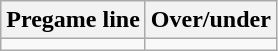<table class="wikitable">
<tr align="center">
<th style=>Pregame line</th>
<th style=>Over/under</th>
</tr>
<tr align="center">
<td></td>
<td></td>
</tr>
</table>
